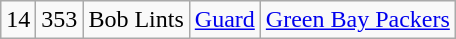<table class="wikitable" style="text-align:center">
<tr>
<td>14</td>
<td>353</td>
<td>Bob Lints</td>
<td><a href='#'>Guard</a></td>
<td><a href='#'>Green Bay Packers</a></td>
</tr>
</table>
